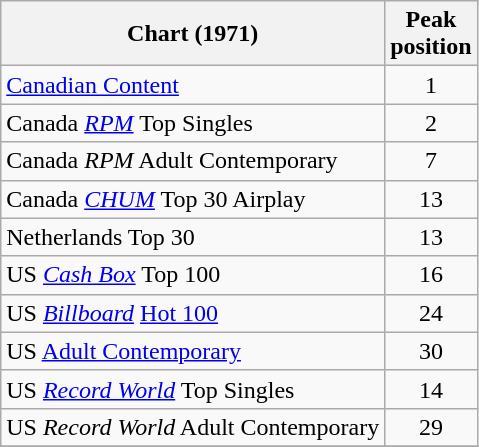<table class="wikitable sortable">
<tr>
<th>Chart (1971)</th>
<th>Peak<br>position</th>
</tr>
<tr>
<td><a href='#'>Canadian Content</a></td>
<td style="text-align:center;">1</td>
</tr>
<tr>
<td>Canada <em><a href='#'>RPM</a></em> Top Singles</td>
<td style="text-align:center;">2</td>
</tr>
<tr>
<td>Canada <em>RPM</em> Adult Contemporary</td>
<td style="text-align:center;">7</td>
</tr>
<tr>
<td>Canada <em><a href='#'>CHUM</a></em> Top 30 Airplay</td>
<td style="text-align:center;">13</td>
</tr>
<tr>
<td>Netherlands Top 30</td>
<td style="text-align:center;">13</td>
</tr>
<tr>
<td>US <em><a href='#'>Cash Box</a></em> Top 100</td>
<td style="text-align:center;">16</td>
</tr>
<tr>
<td>US <em><a href='#'>Billboard</a></em> <a href='#'>Hot 100</a></td>
<td style="text-align:center;">24</td>
</tr>
<tr>
<td>US <a href='#'>Adult Contemporary</a></td>
<td style="text-align:center;">30</td>
</tr>
<tr>
<td>US <em><a href='#'>Record World</a></em> Top Singles</td>
<td style="text-align:center;">14</td>
</tr>
<tr>
<td>US <em>Record World</em> Adult Contemporary</td>
<td style="text-align:center;">29</td>
</tr>
<tr>
</tr>
</table>
